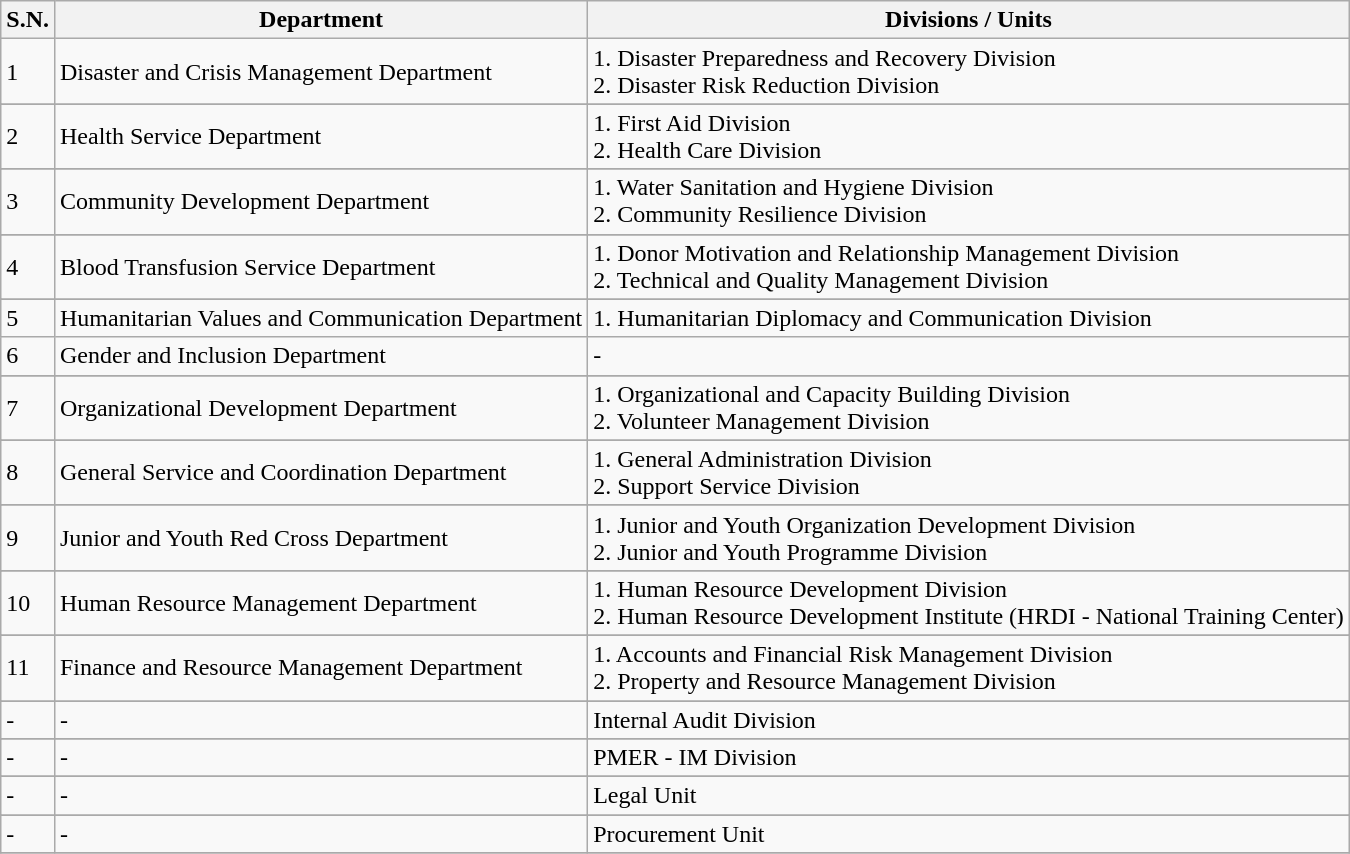<table class="wikitable sortable">
<tr>
<th>S.N.</th>
<th>Department</th>
<th>Divisions / Units</th>
</tr>
<tr>
<td>1</td>
<td>Disaster and Crisis Management Department</td>
<td>1. Disaster Preparedness and Recovery Division<br>2. Disaster Risk Reduction Division</td>
</tr>
<tr>
</tr>
<tr>
<td>2</td>
<td>Health Service Department</td>
<td>1. First Aid Division<br>2. Health Care Division</td>
</tr>
<tr>
</tr>
<tr>
<td>3</td>
<td>Community Development Department</td>
<td>1. Water Sanitation and Hygiene Division<br>2. Community Resilience Division</td>
</tr>
<tr>
</tr>
<tr>
<td>4</td>
<td>Blood Transfusion Service Department</td>
<td>1. Donor Motivation and Relationship Management Division<br>2. Technical and Quality Management Division</td>
</tr>
<tr>
</tr>
<tr>
<td>5</td>
<td>Humanitarian Values and Communication Department</td>
<td>1. Humanitarian Diplomacy and Communication Division</td>
</tr>
<tr>
<td>6</td>
<td>Gender and Inclusion Department</td>
<td>-</td>
</tr>
<tr>
</tr>
<tr>
<td>7</td>
<td>Organizational Development Department</td>
<td>1. Organizational and Capacity Building Division<br>2. Volunteer Management Division</td>
</tr>
<tr>
</tr>
<tr>
<td>8</td>
<td>General Service and Coordination Department</td>
<td>1. General Administration Division<br>2. Support Service Division</td>
</tr>
<tr>
</tr>
<tr>
<td>9</td>
<td>Junior and Youth Red Cross Department</td>
<td>1. Junior and Youth Organization Development Division<br>2. Junior and Youth Programme Division</td>
</tr>
<tr>
</tr>
<tr>
<td>10</td>
<td>Human Resource Management Department</td>
<td>1. Human Resource Development Division<br>2. Human Resource Development Institute (HRDI - National Training Center)</td>
</tr>
<tr>
</tr>
<tr>
<td>11</td>
<td>Finance and Resource Management Department</td>
<td>1. Accounts and Financial Risk Management Division<br>2. Property and Resource Management Division</td>
</tr>
<tr>
</tr>
<tr>
<td>-</td>
<td>-</td>
<td>Internal Audit Division</td>
</tr>
<tr>
</tr>
<tr>
<td>-</td>
<td>-</td>
<td>PMER - IM Division</td>
</tr>
<tr>
</tr>
<tr>
<td>-</td>
<td>-</td>
<td>Legal Unit</td>
</tr>
<tr>
</tr>
<tr>
<td>-</td>
<td>-</td>
<td>Procurement Unit</td>
</tr>
<tr>
</tr>
</table>
